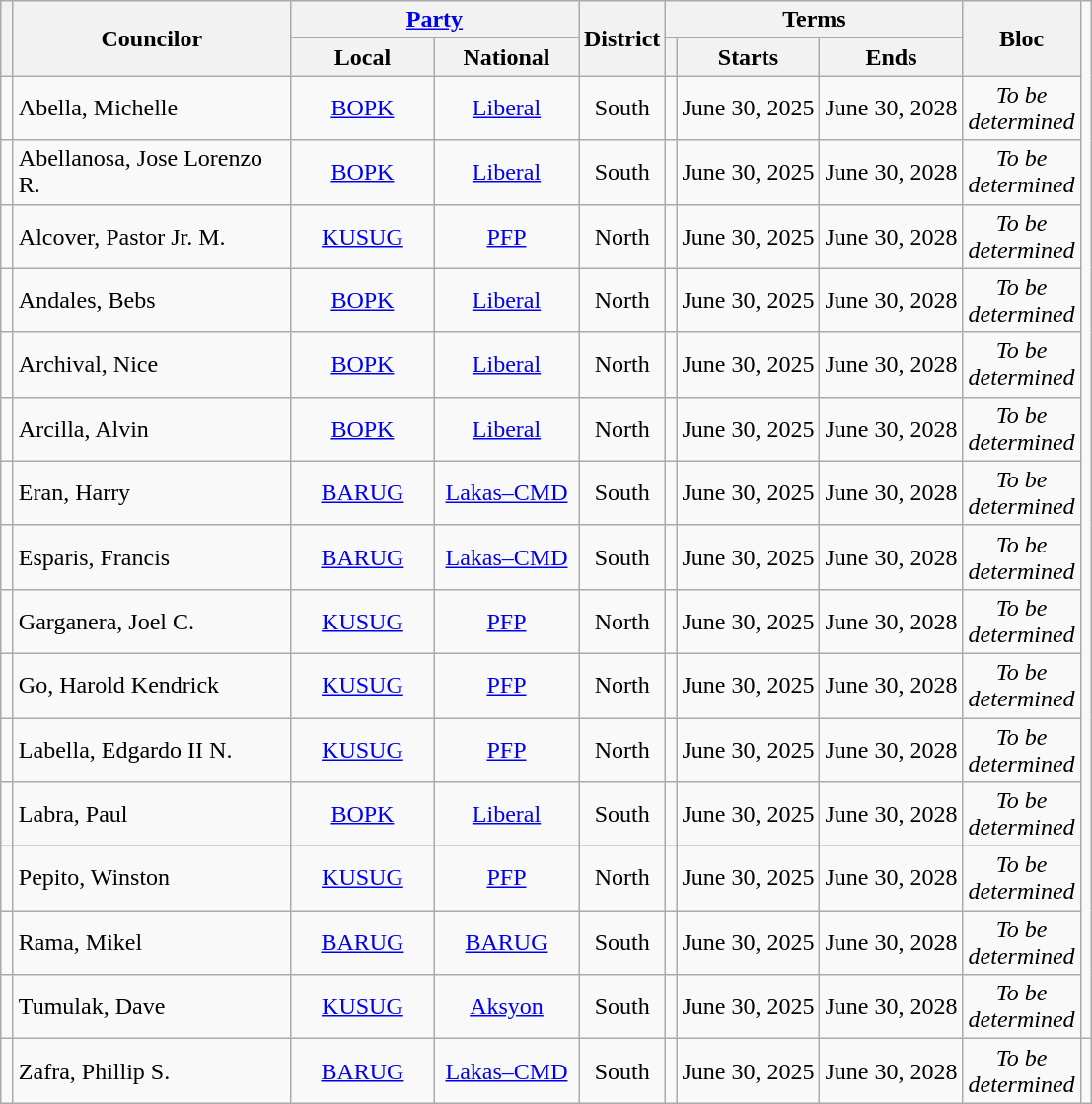<table class="wikitable sortable" wikitable sortable style="font-size: 100%; text-align:center">
<tr>
<th class="unsortable" rowspan=2 width=1px></th>
<th width=180px rowspan=2>Councilor</th>
<th width=120px colspan=2><a href='#'>Party</a></th>
<th width=45px rowspan=2>District</th>
<th width=45px colspan=3>Terms</th>
<th width=55px rowspan=2>Bloc</th>
</tr>
<tr>
<th width=90px>Local</th>
<th width=90px>National</th>
<th></th>
<th>Starts</th>
<th>Ends</th>
</tr>
<tr>
<td></td>
<td align=left>Abella, Michelle</td>
<td><a href='#'>BOPK</a></td>
<td><a href='#'>Liberal</a></td>
<td>South</td>
<td></td>
<td>June 30, 2025</td>
<td>June 30, 2028</td>
<td><em>To be determined</em></td>
</tr>
<tr>
<td></td>
<td align=left>Abellanosa, Jose Lorenzo R.</td>
<td><a href='#'>BOPK</a></td>
<td><a href='#'>Liberal</a></td>
<td>South</td>
<td></td>
<td>June 30, 2025</td>
<td>June 30, 2028</td>
<td><em>To be determined</em></td>
</tr>
<tr>
<td></td>
<td align=left>Alcover, Pastor Jr. M.</td>
<td><a href='#'>KUSUG</a></td>
<td><a href='#'>PFP</a></td>
<td>North</td>
<td></td>
<td>June 30, 2025</td>
<td>June 30, 2028</td>
<td><em>To be determined</em></td>
</tr>
<tr>
<td></td>
<td align=left>Andales, Bebs</td>
<td><a href='#'>BOPK</a></td>
<td><a href='#'>Liberal</a></td>
<td>North</td>
<td></td>
<td>June 30, 2025</td>
<td>June 30, 2028</td>
<td><em>To be determined</em></td>
</tr>
<tr>
<td></td>
<td align=left>Archival, Nice</td>
<td><a href='#'>BOPK</a></td>
<td><a href='#'>Liberal</a></td>
<td>North</td>
<td></td>
<td>June 30, 2025</td>
<td>June 30, 2028</td>
<td><em>To be determined</em></td>
</tr>
<tr>
<td></td>
<td align=left>Arcilla, Alvin</td>
<td><a href='#'>BOPK</a></td>
<td><a href='#'>Liberal</a></td>
<td>North</td>
<td></td>
<td>June 30, 2025</td>
<td>June 30, 2028</td>
<td><em>To be determined</em></td>
</tr>
<tr>
<td></td>
<td align=left>Eran, Harry</td>
<td><a href='#'>BARUG</a></td>
<td><a href='#'>Lakas–CMD</a></td>
<td>South</td>
<td></td>
<td>June 30, 2025</td>
<td>June 30, 2028</td>
<td><em>To be determined</em></td>
</tr>
<tr>
<td></td>
<td align=left>Esparis, Francis</td>
<td><a href='#'>BARUG</a></td>
<td><a href='#'>Lakas–CMD</a></td>
<td>South</td>
<td></td>
<td>June 30, 2025</td>
<td>June 30, 2028</td>
<td><em>To be determined</em></td>
</tr>
<tr>
<td></td>
<td align=left>Garganera, Joel C.</td>
<td><a href='#'>KUSUG</a></td>
<td><a href='#'>PFP</a></td>
<td>North</td>
<td></td>
<td>June 30, 2025</td>
<td>June 30, 2028</td>
<td><em>To be determined</em></td>
</tr>
<tr>
<td></td>
<td align=left>Go, Harold Kendrick</td>
<td><a href='#'>KUSUG</a></td>
<td><a href='#'>PFP</a></td>
<td>North</td>
<td></td>
<td>June 30, 2025</td>
<td>June 30, 2028</td>
<td><em>To be determined</em></td>
</tr>
<tr>
<td></td>
<td align=left>Labella, Edgardo II N.</td>
<td><a href='#'>KUSUG</a></td>
<td><a href='#'>PFP</a></td>
<td>North</td>
<td></td>
<td>June 30, 2025</td>
<td>June 30, 2028</td>
<td><em>To be determined</em></td>
</tr>
<tr>
<td></td>
<td align=left>Labra, Paul</td>
<td><a href='#'>BOPK</a></td>
<td><a href='#'>Liberal</a></td>
<td>South</td>
<td></td>
<td>June 30, 2025</td>
<td>June 30, 2028</td>
<td><em>To be determined</em></td>
</tr>
<tr>
<td></td>
<td align=left>Pepito, Winston</td>
<td><a href='#'>KUSUG</a></td>
<td><a href='#'>PFP</a></td>
<td>North</td>
<td></td>
<td>June 30, 2025</td>
<td>June 30, 2028</td>
<td><em>To be determined</em></td>
</tr>
<tr>
<td></td>
<td align=left>Rama, Mikel</td>
<td><a href='#'>BARUG</a></td>
<td><a href='#'>BARUG</a></td>
<td>South</td>
<td></td>
<td>June 30, 2025</td>
<td>June 30, 2028</td>
<td><em>To be determined</em></td>
</tr>
<tr>
<td></td>
<td align=left>Tumulak, Dave</td>
<td><a href='#'>KUSUG</a></td>
<td><a href='#'>Aksyon</a></td>
<td>South</td>
<td></td>
<td>June 30, 2025</td>
<td>June 30, 2028</td>
<td><em>To be determined</em></td>
</tr>
<tr>
<td></td>
<td align=left>Zafra, Phillip S.</td>
<td><a href='#'>BARUG</a></td>
<td><a href='#'>Lakas–CMD</a></td>
<td>South</td>
<td></td>
<td>June 30, 2025</td>
<td>June 30, 2028</td>
<td><em>To be determined</em></td>
<td></td>
</tr>
</table>
